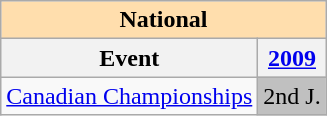<table class="wikitable" style="text-align:center">
<tr>
<th colspan="2" style="background-color: #ffdead; " align="center"><strong>National</strong></th>
</tr>
<tr>
<th>Event</th>
<th><a href='#'>2009</a></th>
</tr>
<tr>
<td align=left><a href='#'>Canadian Championships</a></td>
<td bgcolor="silver">2nd J.</td>
</tr>
</table>
